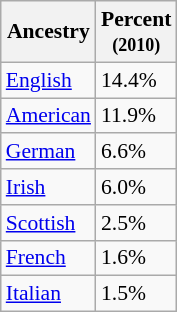<table class="wikitable sortable collapsible" style="font-size: 90%;">
<tr>
<th>Ancestry</th>
<th>Percent<br><small>(2010)</small></th>
</tr>
<tr>
<td><a href='#'>English</a> </td>
<td>14.4%</td>
</tr>
<tr>
<td><a href='#'>American</a> </td>
<td>11.9%</td>
</tr>
<tr>
<td><a href='#'>German</a> </td>
<td>6.6%</td>
</tr>
<tr>
<td><a href='#'>Irish</a> </td>
<td>6.0%</td>
</tr>
<tr>
<td><a href='#'>Scottish</a> </td>
<td>2.5%</td>
</tr>
<tr>
<td><a href='#'>French</a> </td>
<td>1.6%</td>
</tr>
<tr>
<td><a href='#'>Italian</a> </td>
<td>1.5%</td>
</tr>
</table>
